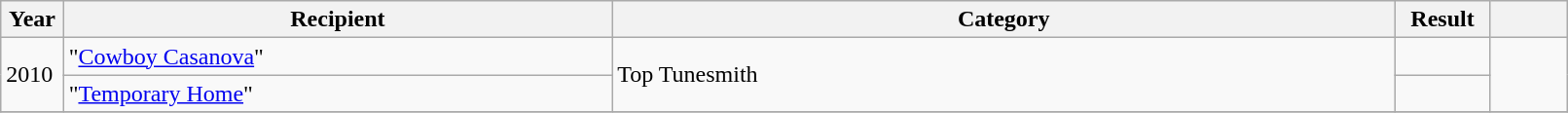<table class="wikitable plainrowheaders" style="width:85%;">
<tr>
<th scope="col" style="width:4%;">Year</th>
<th scope="col" style="width:35%;">Recipient</th>
<th scope="col" style="width:50%;">Category</th>
<th scope="col" style="width:6%;">Result</th>
<th scope="col" style="width:6%;"></th>
</tr>
<tr>
<td rowspan=2>2010</td>
<td>"<a href='#'>Cowboy Casanova</a>"</td>
<td rowspan=2>Top Tunesmith</td>
<td></td>
<td rowspan=2></td>
</tr>
<tr>
<td>"<a href='#'>Temporary Home</a>"</td>
<td></td>
</tr>
<tr>
</tr>
</table>
